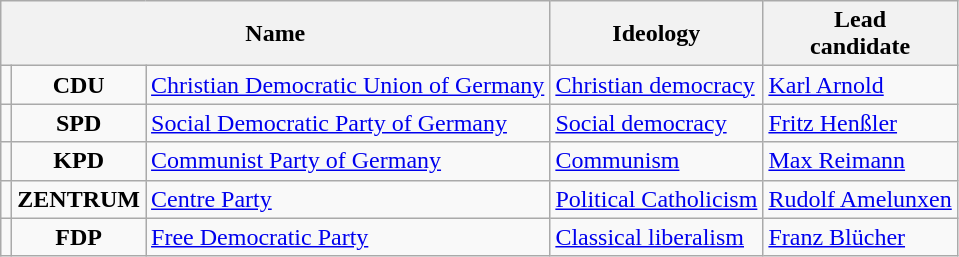<table class="wikitable">
<tr>
<th colspan=3>Name</th>
<th>Ideology</th>
<th>Lead<br>candidate</th>
</tr>
<tr>
<td bgcolor=></td>
<td align=center><strong>CDU</strong></td>
<td><a href='#'>Christian Democratic Union of Germany</a><br></td>
<td><a href='#'>Christian democracy</a></td>
<td><a href='#'>Karl Arnold</a></td>
</tr>
<tr>
<td bgcolor=></td>
<td align=center><strong>SPD</strong></td>
<td><a href='#'>Social Democratic Party of Germany</a><br></td>
<td><a href='#'>Social democracy</a></td>
<td><a href='#'>Fritz Henßler</a></td>
</tr>
<tr>
<td bgcolor=></td>
<td align=center><strong>KPD</strong></td>
<td><a href='#'>Communist Party of Germany</a><br></td>
<td><a href='#'>Communism</a></td>
<td><a href='#'>Max Reimann</a></td>
</tr>
<tr>
<td bgcolor=></td>
<td align=center><strong>ZENTRUM</strong></td>
<td><a href='#'>Centre Party</a><br></td>
<td><a href='#'>Political Catholicism</a></td>
<td><a href='#'>Rudolf Amelunxen</a></td>
</tr>
<tr>
<td bgcolor=></td>
<td align=center><strong>FDP</strong></td>
<td><a href='#'>Free Democratic Party</a><br></td>
<td><a href='#'>Classical liberalism</a></td>
<td><a href='#'>Franz Blücher</a></td>
</tr>
</table>
